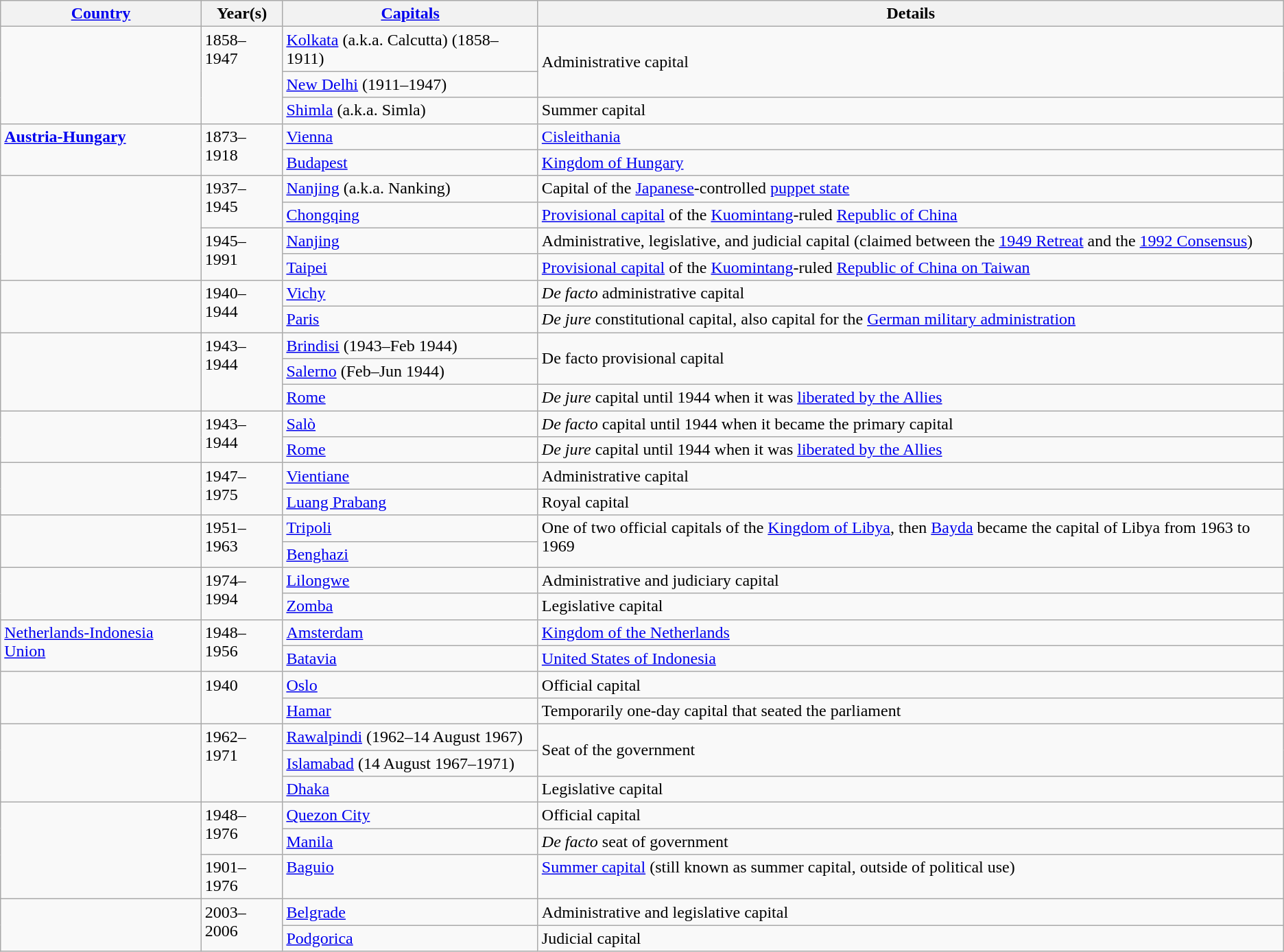<table class="wikitable">
<tr style="vertical-align:top;">
<th><a href='#'>Country</a></th>
<th>Year(s)</th>
<th><a href='#'>Capitals</a></th>
<th>Details</th>
</tr>
<tr style="vertical-align:top;">
<td rowspan="3"><strong></strong></td>
<td rowspan="3">1858–1947</td>
<td><a href='#'>Kolkata</a> (a.k.a. Calcutta) (1858–1911)</td>
<td rowspan="2" style="vertical-align:middle; text-align:left;">Administrative capital</td>
</tr>
<tr>
<td><a href='#'>New Delhi</a> (1911–1947)</td>
</tr>
<tr style="vertical-align:top;">
<td><a href='#'>Shimla</a> (a.k.a. Simla)</td>
<td>Summer capital</td>
</tr>
<tr style="vertical-align:top;">
<td rowspan="2"><strong> <a href='#'>Austria-Hungary</a></strong></td>
<td rowspan="2">1873–1918</td>
<td><a href='#'>Vienna</a></td>
<td><a href='#'>Cisleithania</a></td>
</tr>
<tr>
<td><a href='#'>Budapest</a></td>
<td><a href='#'>Kingdom of Hungary</a></td>
</tr>
<tr style="vertical-align:top;">
<td rowspan="4"><strong></strong></td>
<td rowspan="2">1937–1945</td>
<td><a href='#'>Nanjing</a> (a.k.a. Nanking)</td>
<td>Capital of the <a href='#'>Japanese</a>-controlled <a href='#'>puppet state</a></td>
</tr>
<tr style="vertical-align:top;">
<td><a href='#'>Chongqing</a></td>
<td><a href='#'>Provisional capital</a> of the <a href='#'>Kuomintang</a>-ruled <a href='#'>Republic of China</a></td>
</tr>
<tr style="vertical-align:top;">
<td rowspan="2">1945–1991</td>
<td><a href='#'>Nanjing</a></td>
<td>Administrative, legislative, and judicial capital (claimed between the <a href='#'>1949 Retreat</a> and the <a href='#'>1992 Consensus</a>)</td>
</tr>
<tr style="vertical-align:top;">
<td><a href='#'>Taipei</a></td>
<td><a href='#'>Provisional capital</a> of the <a href='#'>Kuomintang</a>-ruled <a href='#'>Republic of China on Taiwan</a></td>
</tr>
<tr style="vertical-align:top;">
<td rowspan="2"><strong></strong></td>
<td rowspan="2">1940–1944</td>
<td><a href='#'>Vichy</a></td>
<td><em>De facto</em> administrative capital</td>
</tr>
<tr style="vertical-align:top;">
<td><a href='#'>Paris</a></td>
<td><em>De jure</em> constitutional capital, also capital for the <a href='#'>German military administration</a></td>
</tr>
<tr style="vertical-align:top;">
<td rowspan="3"><strong></strong></td>
<td rowspan="3">1943–1944</td>
<td><a href='#'>Brindisi</a> (1943–Feb 1944)</td>
<td rowspan="2" style="vertical-align:middle; text-align:left;">De facto provisional capital</td>
</tr>
<tr>
<td><a href='#'>Salerno</a> (Feb–Jun 1944)</td>
</tr>
<tr style="vertical-align:top;">
<td><a href='#'>Rome</a></td>
<td><em>De jure</em>  capital until 1944 when it was <a href='#'>liberated by the Allies</a></td>
</tr>
<tr style="vertical-align:top;">
<td rowspan="2"><strong></strong></td>
<td rowspan="2">1943–1944</td>
<td><a href='#'>Salò</a></td>
<td><em>De facto</em> capital until 1944 when it became the primary capital</td>
</tr>
<tr style="vertical-align:top;">
<td><a href='#'>Rome</a></td>
<td><em>De jure</em> capital until 1944 when it was <a href='#'>liberated by the Allies</a></td>
</tr>
<tr style="vertical-align:top;">
<td rowspan="2"><strong></strong></td>
<td rowspan="2">1947–1975</td>
<td><a href='#'>Vientiane</a></td>
<td>Administrative capital</td>
</tr>
<tr style="vertical-align:top;">
<td><a href='#'>Luang Prabang</a></td>
<td>Royal capital</td>
</tr>
<tr style="vertical-align:top;">
<td rowspan="2"><strong></strong></td>
<td rowspan="2">1951–1963</td>
<td><a href='#'>Tripoli</a></td>
<td rowspan="2">One of two official capitals of the <a href='#'>Kingdom of Libya</a>, then <a href='#'>Bayda</a> became the capital of Libya from 1963 to 1969</td>
</tr>
<tr style="vertical-align:top;">
<td><a href='#'>Benghazi</a></td>
</tr>
<tr style="vertical-align:top;">
<td rowspan="2"><strong></strong></td>
<td rowspan="2">1974–1994</td>
<td><a href='#'>Lilongwe</a></td>
<td>Administrative and judiciary capital</td>
</tr>
<tr style="vertical-align:top;">
<td><a href='#'>Zomba</a></td>
<td>Legislative capital</td>
</tr>
<tr style="vertical-align:top;">
<td rowspan="2"><strong></strong> <a href='#'>Netherlands-Indonesia Union</a></td>
<td rowspan="2">1948–1956</td>
<td><a href='#'>Amsterdam</a></td>
<td><a href='#'>Kingdom of the Netherlands</a></td>
</tr>
<tr>
<td><a href='#'>Batavia</a></td>
<td><a href='#'>United States of Indonesia</a></td>
</tr>
<tr style="vertical-align:top;">
<td rowspan="2"><strong></strong></td>
<td rowspan="2">1940</td>
<td><a href='#'>Oslo</a></td>
<td>Official capital</td>
</tr>
<tr style="vertical-align:top;">
<td><a href='#'>Hamar</a></td>
<td>Temporarily one-day capital that seated the parliament</td>
</tr>
<tr style="vertical-align:top;">
<td rowspan="3"><strong></strong></td>
<td rowspan="3">1962–1971</td>
<td><a href='#'>Rawalpindi</a> (1962–14 August 1967)</td>
<td rowspan="2" style="vertical-align:middle; text-align:left;">Seat of the government</td>
</tr>
<tr>
<td><a href='#'>Islamabad</a> (14 August 1967–1971)</td>
</tr>
<tr style="vertical-align:top;">
<td><a href='#'>Dhaka</a></td>
<td>Legislative capital</td>
</tr>
<tr style="vertical-align:top;">
<td rowspan="3"><strong></strong></td>
<td rowspan="2">1948–1976</td>
<td><a href='#'>Quezon City</a></td>
<td>Official capital</td>
</tr>
<tr style="vertical-align:top;">
<td><a href='#'>Manila</a></td>
<td><em>De facto</em> seat of government</td>
</tr>
<tr style="vertical-align:top;">
<td rowspan="1">1901–1976</td>
<td><a href='#'>Baguio</a></td>
<td><a href='#'>Summer capital</a> (still known as summer capital, outside of political use)</td>
</tr>
<tr style="vertical-align:top;">
<td rowspan="2"><strong></strong></td>
<td rowspan="2">2003–2006</td>
<td><a href='#'>Belgrade</a></td>
<td>Administrative and legislative capital</td>
</tr>
<tr style="vertical-align:top;">
<td><a href='#'>Podgorica</a></td>
<td>Judicial capital</td>
</tr>
</table>
